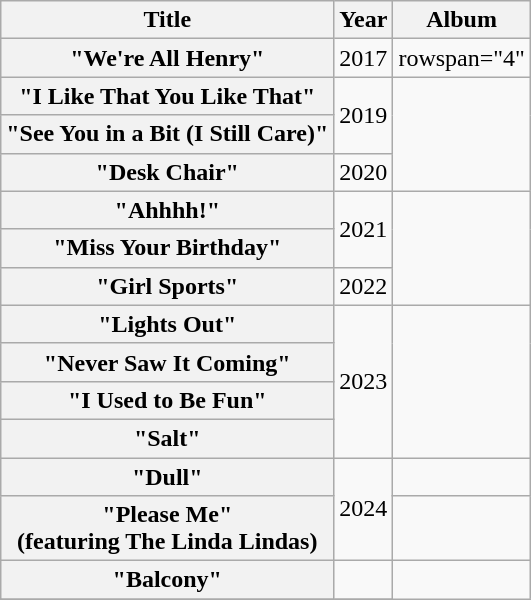<table class="wikitable plainrowheaders">
<tr>
<th>Title</th>
<th>Year</th>
<th>Album</th>
</tr>
<tr>
<th scope="row">"We're All Henry"</th>
<td>2017</td>
<td>rowspan="4" </td>
</tr>
<tr>
<th scope="row">"I Like That You Like That"</th>
<td rowspan="2">2019</td>
</tr>
<tr>
<th scope="row">"See You in a Bit (I Still Care)"</th>
</tr>
<tr>
<th scope="row">"Desk Chair"</th>
<td>2020</td>
</tr>
<tr>
<th scope="row">"Ahhhh!"</th>
<td rowspan="2">2021</td>
<td rowspan="3"></td>
</tr>
<tr>
<th scope="row">"Miss Your Birthday"</th>
</tr>
<tr>
<th scope="row">"Girl Sports"</th>
<td>2022</td>
</tr>
<tr>
<th scope="row">"Lights Out"</th>
<td rowspan="4">2023</td>
<td rowspan="4"></td>
</tr>
<tr>
<th scope="row">"Never Saw It Coming"</th>
</tr>
<tr>
<th scope="row">"I Used to Be Fun"</th>
</tr>
<tr>
<th scope="row">"Salt"</th>
</tr>
<tr>
<th scope="row">"Dull"</th>
<td rowspan="2">2024</td>
<td rowspan="1"></td>
</tr>
<tr>
<th scope="row">"Please Me"<br>(featuring The Linda Lindas)</th>
<td></td>
</tr>
<tr>
<th scope="row">"Balcony"</th>
<td></td>
</tr>
<tr>
</tr>
</table>
